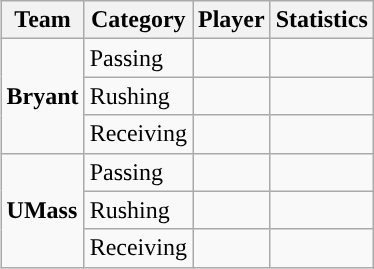<table class="wikitable" style="float: right;">
<tr>
<th>Team</th>
<th>Category</th>
<th>Player</th>
<th>Statistics</th>
</tr>
<tr>
<td rowspan=3><strong>Bryant</strong></td>
<td>Passing</td>
<td></td>
<td></td>
</tr>
<tr>
<td>Rushing</td>
<td></td>
<td></td>
</tr>
<tr>
<td>Receiving</td>
<td></td>
<td></td>
</tr>
<tr>
<td rowspan=3><strong>UMass</strong></td>
<td>Passing</td>
<td></td>
<td></td>
</tr>
<tr>
<td>Rushing</td>
<td></td>
<td></td>
</tr>
<tr>
<td>Receiving</td>
<td></td>
<td></td>
</tr>
</table>
